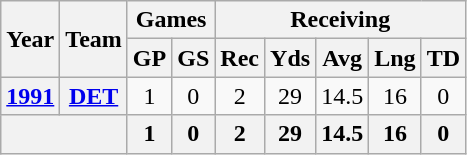<table class="wikitable" style="text-align:center">
<tr>
<th rowspan="2">Year</th>
<th rowspan="2">Team</th>
<th colspan="2">Games</th>
<th colspan="5">Receiving</th>
</tr>
<tr>
<th>GP</th>
<th>GS</th>
<th>Rec</th>
<th>Yds</th>
<th>Avg</th>
<th>Lng</th>
<th>TD</th>
</tr>
<tr>
<th><a href='#'>1991</a></th>
<th><a href='#'>DET</a></th>
<td>1</td>
<td>0</td>
<td>2</td>
<td>29</td>
<td>14.5</td>
<td>16</td>
<td>0</td>
</tr>
<tr>
<th colspan="2"></th>
<th>1</th>
<th>0</th>
<th>2</th>
<th>29</th>
<th>14.5</th>
<th>16</th>
<th>0</th>
</tr>
</table>
